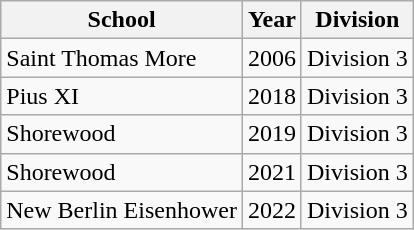<table class="wikitable">
<tr>
<th>School</th>
<th>Year</th>
<th>Division</th>
</tr>
<tr>
<td>Saint Thomas More</td>
<td>2006</td>
<td>Division 3</td>
</tr>
<tr>
<td>Pius XI</td>
<td>2018</td>
<td>Division 3</td>
</tr>
<tr>
<td>Shorewood</td>
<td>2019</td>
<td>Division 3</td>
</tr>
<tr>
<td>Shorewood</td>
<td>2021</td>
<td>Division 3</td>
</tr>
<tr>
<td>New Berlin Eisenhower</td>
<td>2022</td>
<td>Division 3</td>
</tr>
</table>
